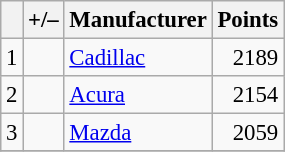<table class="wikitable" style="font-size: 95%;">
<tr>
<th scope="col"></th>
<th scope="col">+/–</th>
<th scope="col">Manufacturer</th>
<th scope="col">Points</th>
</tr>
<tr>
<td align=center>1</td>
<td align="left"></td>
<td> <a href='#'>Cadillac</a></td>
<td align=right>2189</td>
</tr>
<tr>
<td align=center>2</td>
<td align="left"></td>
<td> <a href='#'>Acura</a></td>
<td align=right>2154</td>
</tr>
<tr>
<td align=center>3</td>
<td align="left"></td>
<td> <a href='#'>Mazda</a></td>
<td align=right>2059</td>
</tr>
<tr>
</tr>
</table>
